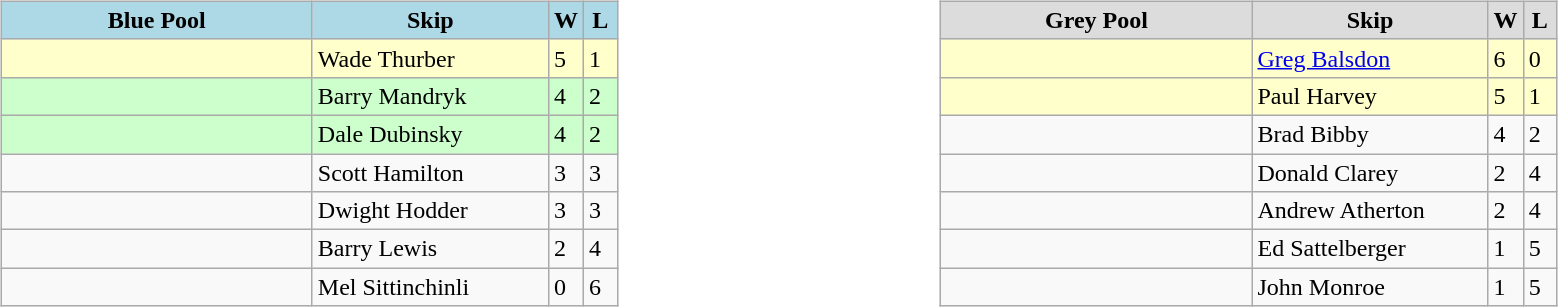<table>
<tr>
<td width=10% valign="top"><br><table class="wikitable">
<tr>
<th style="background: #ADD8E6;" width=200>Blue Pool</th>
<th style="background: #ADD8E6;" width=150>Skip</th>
<th style="background: #ADD8E6;" width=15>W</th>
<th style="background: #ADD8E6;" width=15>L</th>
</tr>
<tr bgcolor=#ffffcc>
<td></td>
<td>Wade Thurber</td>
<td>5</td>
<td>1</td>
</tr>
<tr bgcolor=#ccffcc>
<td></td>
<td>Barry Mandryk</td>
<td>4</td>
<td>2</td>
</tr>
<tr bgcolor=#ccffcc>
<td></td>
<td>Dale Dubinsky</td>
<td>4</td>
<td>2</td>
</tr>
<tr>
<td></td>
<td>Scott Hamilton</td>
<td>3</td>
<td>3</td>
</tr>
<tr>
<td></td>
<td>Dwight Hodder</td>
<td>3</td>
<td>3</td>
</tr>
<tr>
<td></td>
<td>Barry Lewis</td>
<td>2</td>
<td>4</td>
</tr>
<tr>
<td></td>
<td>Mel Sittinchinli</td>
<td>0</td>
<td>6</td>
</tr>
</table>
</td>
<td width=10% valign="top"><br><table class="wikitable">
<tr>
<th style="background: #DCDCDC;" width=200>Grey Pool</th>
<th style="background: #DCDCDC;" width=150>Skip</th>
<th style="background: #DCDCDC;" width=15>W</th>
<th style="background: #DCDCDC;" width=15>L</th>
</tr>
<tr bgcolor=#ffffcc>
<td></td>
<td><a href='#'>Greg Balsdon</a></td>
<td>6</td>
<td>0</td>
</tr>
<tr bgcolor=#ffffcc>
<td></td>
<td>Paul Harvey</td>
<td>5</td>
<td>1</td>
</tr>
<tr>
<td></td>
<td>Brad Bibby</td>
<td>4</td>
<td>2</td>
</tr>
<tr>
<td></td>
<td>Donald Clarey</td>
<td>2</td>
<td>4</td>
</tr>
<tr>
<td></td>
<td>Andrew Atherton</td>
<td>2</td>
<td>4</td>
</tr>
<tr>
<td></td>
<td>Ed Sattelberger</td>
<td>1</td>
<td>5</td>
</tr>
<tr>
<td></td>
<td>John Monroe</td>
<td>1</td>
<td>5</td>
</tr>
</table>
</td>
</tr>
</table>
